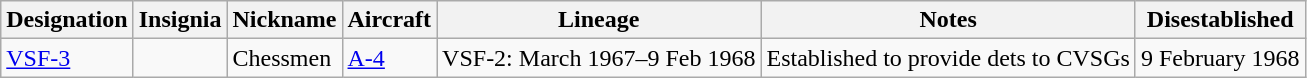<table class="wikitable">
<tr>
<th>Designation</th>
<th>Insignia</th>
<th>Nickname</th>
<th>Aircraft</th>
<th>Lineage</th>
<th>Notes</th>
<th>Disestablished</th>
</tr>
<tr>
<td><a href='#'>VSF-3</a></td>
<td></td>
<td>Chessmen</td>
<td><a href='#'>A-4</a></td>
<td style="white-space: nowrap;">VSF-2: March 1967–9 Feb 1968</td>
<td>Established to provide dets to CVSGs</td>
<td>9 February 1968</td>
</tr>
</table>
